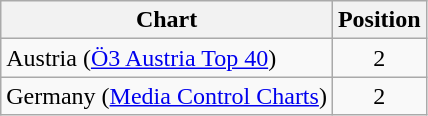<table class="wikitable sortable">
<tr>
<th>Chart</th>
<th>Position</th>
</tr>
<tr>
<td>Austria (<a href='#'>Ö3 Austria Top 40</a>)</td>
<td align="center">2</td>
</tr>
<tr>
<td>Germany (<a href='#'>Media Control Charts</a>)</td>
<td align="center">2</td>
</tr>
</table>
